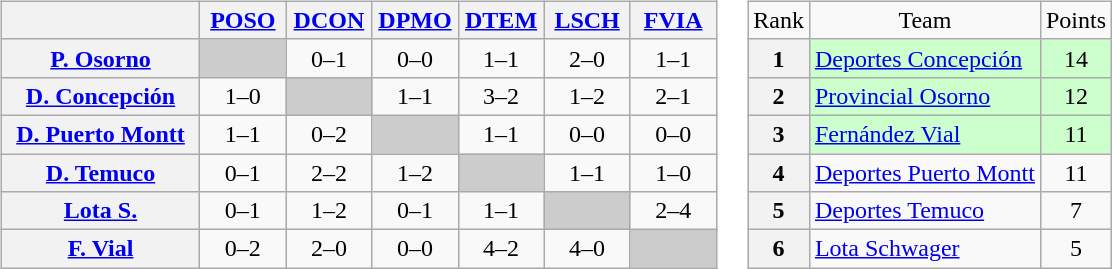<table>
<tr>
<td><br><table class="wikitable" style="text-align:center">
<tr>
<th width="125"> </th>
<th width="50"><a href='#'>POSO</a></th>
<th width="50"><a href='#'>DCON</a></th>
<th width="50"><a href='#'>DPMO</a></th>
<th width="50"><a href='#'>DTEM</a></th>
<th width="50"><a href='#'>LSCH</a></th>
<th width="50"><a href='#'>FVIA</a></th>
</tr>
<tr>
<th><a href='#'>P. Osorno</a></th>
<td bgcolor="#CCCCCC"></td>
<td>0–1</td>
<td>0–0</td>
<td>1–1</td>
<td>2–0</td>
<td>1–1</td>
</tr>
<tr>
<th><a href='#'>D. Concepción</a></th>
<td>1–0</td>
<td bgcolor="#CCCCCC"></td>
<td>1–1</td>
<td>3–2</td>
<td>1–2</td>
<td>2–1</td>
</tr>
<tr>
<th><a href='#'>D. Puerto Montt</a></th>
<td>1–1</td>
<td>0–2</td>
<td bgcolor="#CCCCCC"></td>
<td>1–1</td>
<td>0–0</td>
<td>0–0</td>
</tr>
<tr>
<th><a href='#'>D. Temuco</a></th>
<td>0–1</td>
<td>2–2</td>
<td>1–2</td>
<td bgcolor="#CCCCCC"></td>
<td>1–1</td>
<td>1–0</td>
</tr>
<tr>
<th><a href='#'>Lota S.</a></th>
<td>0–1</td>
<td>1–2</td>
<td>0–1</td>
<td>1–1</td>
<td bgcolor="#CCCCCC"></td>
<td>2–4</td>
</tr>
<tr>
<th><a href='#'>F. Vial</a></th>
<td>0–2</td>
<td>2–0</td>
<td>0–0</td>
<td>4–2</td>
<td>4–0</td>
<td bgcolor="#CCCCCC"></td>
</tr>
</table>
</td>
<td><br><table class="wikitable" style="text-align: center;">
<tr>
<td>Rank</td>
<td>Team</td>
<td>Points</td>
</tr>
<tr bgcolor=#ccffcc>
<th>1</th>
<td style="text-align: left;"><a href='#'>Deportes Concepción</a></td>
<td>14</td>
</tr>
<tr bgcolor=#ccffcc>
<th>2</th>
<td style="text-align: left;"><a href='#'>Provincial Osorno</a></td>
<td>12</td>
</tr>
<tr bgcolor="#ccffcc">
<th>3</th>
<td style="text-align: left;"><a href='#'>Fernández Vial</a></td>
<td>11</td>
</tr>
<tr>
<th>4</th>
<td style="text-align: left;"><a href='#'>Deportes Puerto Montt</a></td>
<td>11</td>
</tr>
<tr>
<th>5</th>
<td style="text-align: left;"><a href='#'>Deportes Temuco</a></td>
<td>7</td>
</tr>
<tr>
<th>6</th>
<td style="text-align: left;"><a href='#'>Lota Schwager</a></td>
<td>5</td>
</tr>
</table>
</td>
</tr>
</table>
